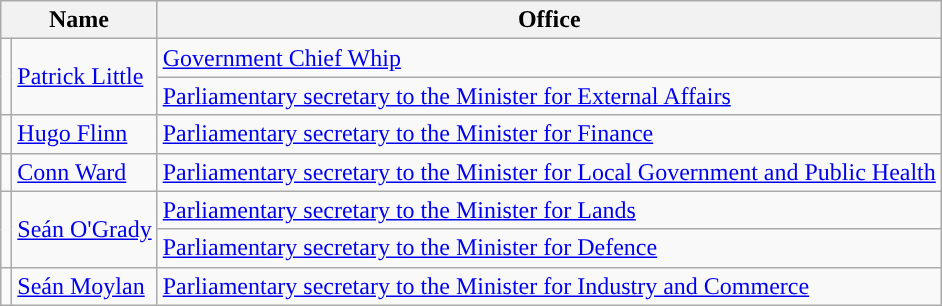<table class="wikitable">
<tr>
<th colspan="2">Name</th>
<th>Office</th>
</tr>
<tr>
<td rowspan="2" style="background-color: "></td>
<td rowspan="2"><a href='#'>Patrick Little</a></td>
<td><a href='#'>Government Chief Whip</a></td>
</tr>
<tr>
<td><a href='#'>Parliamentary secretary to the Minister for External Affairs</a></td>
</tr>
<tr>
<td style="background-color: "></td>
<td><a href='#'>Hugo Flinn</a></td>
<td><a href='#'>Parliamentary secretary to the Minister for Finance</a></td>
</tr>
<tr>
<td style="background-color: "></td>
<td><a href='#'>Conn Ward</a></td>
<td><a href='#'>Parliamentary secretary to the Minister for Local Government and Public Health</a></td>
</tr>
<tr>
<td rowspan="2" style="background-color: "></td>
<td rowspan="2"><a href='#'>Seán O'Grady</a></td>
<td><a href='#'>Parliamentary secretary to the Minister for Lands</a></td>
</tr>
<tr>
<td><a href='#'>Parliamentary secretary to the Minister for Defence</a></td>
</tr>
<tr>
<td style="background-color: "></td>
<td><a href='#'>Seán Moylan</a></td>
<td><a href='#'>Parliamentary secretary to the Minister for Industry and Commerce</a></td>
</tr>
</table>
